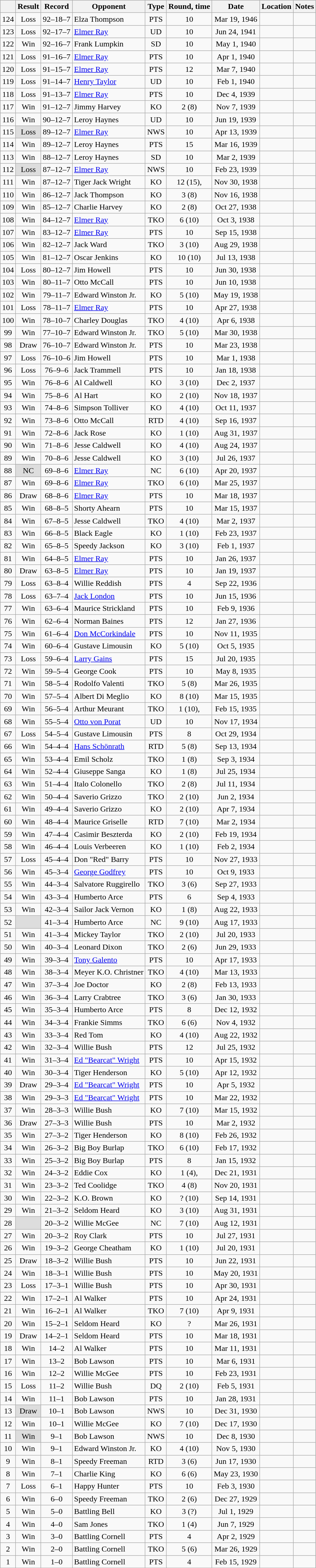<table class="wikitable mw-collapsible mw-collapsed" style="text-align:center">
<tr>
<th></th>
<th>Result</th>
<th>Record</th>
<th>Opponent</th>
<th>Type</th>
<th>Round, time</th>
<th>Date</th>
<th>Location</th>
<th>Notes</th>
</tr>
<tr>
<td>124</td>
<td>Loss</td>
<td>92–18–7 </td>
<td align=left>Elza Thompson</td>
<td>PTS</td>
<td>10</td>
<td>Mar 19, 1946</td>
<td style="text-align:left;"></td>
<td></td>
</tr>
<tr>
<td>123</td>
<td>Loss</td>
<td>92–17–7 </td>
<td align=left><a href='#'>Elmer Ray</a></td>
<td>UD</td>
<td>10</td>
<td>Jun 24, 1941</td>
<td style="text-align:left;"></td>
<td></td>
</tr>
<tr>
<td>122</td>
<td>Win</td>
<td>92–16–7 </td>
<td align=left>Frank Lumpkin</td>
<td>SD</td>
<td>10</td>
<td>May 1, 1940</td>
<td style="text-align:left;"></td>
<td></td>
</tr>
<tr>
<td>121</td>
<td>Loss</td>
<td>91–16–7 </td>
<td align=left><a href='#'>Elmer Ray</a></td>
<td>PTS</td>
<td>10</td>
<td>Apr 1, 1940</td>
<td style="text-align:left;"></td>
<td></td>
</tr>
<tr>
<td>120</td>
<td>Loss</td>
<td>91–15–7 </td>
<td align=left><a href='#'>Elmer Ray</a></td>
<td>PTS</td>
<td>12</td>
<td>Mar 7, 1940</td>
<td style="text-align:left;"></td>
<td></td>
</tr>
<tr>
<td>119</td>
<td>Loss</td>
<td>91–14–7 </td>
<td align=left><a href='#'>Henry Taylor</a></td>
<td>UD</td>
<td>10</td>
<td>Feb 1, 1940</td>
<td style="text-align:left;"></td>
<td></td>
</tr>
<tr>
<td>118</td>
<td>Loss</td>
<td>91–13–7 </td>
<td align=left><a href='#'>Elmer Ray</a></td>
<td>PTS</td>
<td>10</td>
<td>Dec 4, 1939</td>
<td style="text-align:left;"></td>
<td></td>
</tr>
<tr>
<td>117</td>
<td>Win</td>
<td>91–12–7 </td>
<td align=left>Jimmy Harvey</td>
<td>KO</td>
<td>2 (8)</td>
<td>Nov 7, 1939</td>
<td style="text-align:left;"></td>
<td></td>
</tr>
<tr>
<td>116</td>
<td>Win</td>
<td>90–12–7 </td>
<td align=left>Leroy Haynes</td>
<td>UD</td>
<td>10</td>
<td>Jun 19, 1939</td>
<td style="text-align:left;"></td>
<td></td>
</tr>
<tr>
<td>115</td>
<td style="background:#DDD">Loss</td>
<td>89–12–7 </td>
<td align=left><a href='#'>Elmer Ray</a></td>
<td>NWS</td>
<td>10</td>
<td>Apr 13, 1939</td>
<td style="text-align:left;"></td>
<td></td>
</tr>
<tr>
<td>114</td>
<td>Win</td>
<td>89–12–7 </td>
<td align=left>Leroy Haynes</td>
<td>PTS</td>
<td>15</td>
<td>Mar 16, 1939</td>
<td style="text-align:left;"></td>
<td></td>
</tr>
<tr>
<td>113</td>
<td>Win</td>
<td>88–12–7 </td>
<td align=left>Leroy Haynes</td>
<td>SD</td>
<td>10</td>
<td>Mar 2, 1939</td>
<td style="text-align:left;"></td>
<td></td>
</tr>
<tr>
<td>112</td>
<td style="background:#DDD">Loss</td>
<td>87–12–7 </td>
<td align=left><a href='#'>Elmer Ray</a></td>
<td>NWS</td>
<td>10</td>
<td>Feb 23, 1939</td>
<td style="text-align:left;"></td>
<td></td>
</tr>
<tr>
<td>111</td>
<td>Win</td>
<td>87–12–7 </td>
<td align=left>Tiger Jack Wright</td>
<td>KO</td>
<td>12 (15), </td>
<td>Nov 30, 1938</td>
<td style="text-align:left;"></td>
<td style="text-align:left;"></td>
</tr>
<tr>
<td>110</td>
<td>Win</td>
<td>86–12–7 </td>
<td align=left>Jack Thompson</td>
<td>KO</td>
<td>3 (8)</td>
<td>Nov 16, 1938</td>
<td style="text-align:left;"></td>
<td></td>
</tr>
<tr>
<td>109</td>
<td>Win</td>
<td>85–12–7 </td>
<td align=left>Charlie Harvey</td>
<td>KO</td>
<td>2 (8)</td>
<td>Oct 27, 1938</td>
<td style="text-align:left;"></td>
<td></td>
</tr>
<tr>
<td>108</td>
<td>Win</td>
<td>84–12–7 </td>
<td align=left><a href='#'>Elmer Ray</a></td>
<td>TKO</td>
<td>6 (10)</td>
<td>Oct 3, 1938</td>
<td style="text-align:left;"></td>
<td></td>
</tr>
<tr>
<td>107</td>
<td>Win</td>
<td>83–12–7 </td>
<td align=left><a href='#'>Elmer Ray</a></td>
<td>PTS</td>
<td>10</td>
<td>Sep 15, 1938</td>
<td style="text-align:left;"></td>
<td></td>
</tr>
<tr>
<td>106</td>
<td>Win</td>
<td>82–12–7 </td>
<td align=left>Jack Ward</td>
<td>TKO</td>
<td>3 (10)</td>
<td>Aug 29, 1938</td>
<td style="text-align:left;"></td>
<td></td>
</tr>
<tr>
<td>105</td>
<td>Win</td>
<td>81–12–7 </td>
<td align=left>Oscar Jenkins</td>
<td>KO</td>
<td>10 (10)</td>
<td>Jul 13, 1938</td>
<td style="text-align:left;"></td>
<td style="text-align:left;"></td>
</tr>
<tr>
<td>104</td>
<td>Loss</td>
<td>80–12–7 </td>
<td align=left>Jim Howell</td>
<td>PTS</td>
<td>10</td>
<td>Jun 30, 1938</td>
<td style="text-align:left;"></td>
<td></td>
</tr>
<tr>
<td>103</td>
<td>Win</td>
<td>80–11–7 </td>
<td align=left>Otto McCall</td>
<td>PTS</td>
<td>10</td>
<td>Jun 10, 1938</td>
<td style="text-align:left;"></td>
<td></td>
</tr>
<tr>
<td>102</td>
<td>Win</td>
<td>79–11–7 </td>
<td align=left>Edward Winston Jr.</td>
<td>KO</td>
<td>5 (10)</td>
<td>May 19, 1938</td>
<td style="text-align:left;"></td>
<td></td>
</tr>
<tr>
<td>101</td>
<td>Loss</td>
<td>78–11–7 </td>
<td align=left><a href='#'>Elmer Ray</a></td>
<td>PTS</td>
<td>10</td>
<td>Apr 27, 1938</td>
<td style="text-align:left;"></td>
<td></td>
</tr>
<tr>
<td>100</td>
<td>Win</td>
<td>78–10–7 </td>
<td align=left>Charley Douglas</td>
<td>TKO</td>
<td>4 (10)</td>
<td>Apr 6, 1938</td>
<td style="text-align:left;"></td>
<td></td>
</tr>
<tr>
<td>99</td>
<td>Win</td>
<td>77–10–7 </td>
<td align=left>Edward Winston Jr.</td>
<td>TKO</td>
<td>5 (10)</td>
<td>Mar 30, 1938</td>
<td style="text-align:left;"></td>
<td></td>
</tr>
<tr>
<td>98</td>
<td>Draw</td>
<td>76–10–7 </td>
<td align=left>Edward Winston Jr.</td>
<td>PTS</td>
<td>10</td>
<td>Mar 23, 1938</td>
<td style="text-align:left;"></td>
<td></td>
</tr>
<tr>
<td>97</td>
<td>Loss</td>
<td>76–10–6 </td>
<td align=left>Jim Howell</td>
<td>PTS</td>
<td>10</td>
<td>Mar 1, 1938</td>
<td style="text-align:left;"></td>
<td></td>
</tr>
<tr>
<td>96</td>
<td>Loss</td>
<td>76–9–6 </td>
<td align=left>Jack Trammell</td>
<td>PTS</td>
<td>10</td>
<td>Jan 18, 1938</td>
<td style="text-align:left;"></td>
<td></td>
</tr>
<tr>
<td>95</td>
<td>Win</td>
<td>76–8–6 </td>
<td align=left>Al Caldwell</td>
<td>KO</td>
<td>3 (10)</td>
<td>Dec 2, 1937</td>
<td style="text-align:left;"></td>
<td></td>
</tr>
<tr>
<td>94</td>
<td>Win</td>
<td>75–8–6 </td>
<td align=left>Al Hart</td>
<td>KO</td>
<td>2 (10)</td>
<td>Nov 18, 1937</td>
<td style="text-align:left;"></td>
<td></td>
</tr>
<tr>
<td>93</td>
<td>Win</td>
<td>74–8–6 </td>
<td align=left>Simpson Tolliver</td>
<td>KO</td>
<td>4 (10)</td>
<td>Oct 11, 1937</td>
<td style="text-align:left;"></td>
<td></td>
</tr>
<tr>
<td>92</td>
<td>Win</td>
<td>73–8–6 </td>
<td align=left>Otto McCall</td>
<td>RTD</td>
<td>4 (10)</td>
<td>Sep 16, 1937</td>
<td style="text-align:left;"></td>
<td></td>
</tr>
<tr>
<td>91</td>
<td>Win</td>
<td>72–8–6 </td>
<td align=left>Jack Rose</td>
<td>KO</td>
<td>1 (10)</td>
<td>Aug 31, 1937</td>
<td style="text-align:left;"></td>
<td></td>
</tr>
<tr>
<td>90</td>
<td>Win</td>
<td>71–8–6 </td>
<td align=left>Jesse Caldwell</td>
<td>KO</td>
<td>4 (10)</td>
<td>Aug 24, 1937</td>
<td style="text-align:left;"></td>
<td></td>
</tr>
<tr>
<td>89</td>
<td>Win</td>
<td>70–8–6 </td>
<td align=left>Jesse Caldwell</td>
<td>KO</td>
<td>3 (10)</td>
<td>Jul 26, 1937</td>
<td style="text-align:left;"></td>
<td></td>
</tr>
<tr>
<td>88</td>
<td style="background:#DDD">NC</td>
<td>69–8–6 </td>
<td align=left><a href='#'>Elmer Ray</a></td>
<td>NC</td>
<td>6 (10)</td>
<td>Apr 20, 1937</td>
<td style="text-align:left;"></td>
<td style="text-align:left;"></td>
</tr>
<tr>
<td>87</td>
<td>Win</td>
<td>69–8–6 </td>
<td align=left><a href='#'>Elmer Ray</a></td>
<td>TKO</td>
<td>6 (10)</td>
<td>Mar 25, 1937</td>
<td style="text-align:left;"></td>
<td></td>
</tr>
<tr>
<td>86</td>
<td>Draw</td>
<td>68–8–6 </td>
<td align=left><a href='#'>Elmer Ray</a></td>
<td>PTS</td>
<td>10</td>
<td>Mar 18, 1937</td>
<td style="text-align:left;"></td>
<td></td>
</tr>
<tr>
<td>85</td>
<td>Win</td>
<td>68–8–5 </td>
<td align=left>Shorty Ahearn</td>
<td>PTS</td>
<td>10</td>
<td>Mar 15, 1937</td>
<td style="text-align:left;"></td>
<td></td>
</tr>
<tr>
<td>84</td>
<td>Win</td>
<td>67–8–5 </td>
<td align=left>Jesse Caldwell</td>
<td>TKO</td>
<td>4 (10)</td>
<td>Mar 2, 1937</td>
<td style="text-align:left;"></td>
<td></td>
</tr>
<tr>
<td>83</td>
<td>Win</td>
<td>66–8–5 </td>
<td align=left>Black Eagle</td>
<td>KO</td>
<td>1 (10)</td>
<td>Feb 23, 1937</td>
<td style="text-align:left;"></td>
<td></td>
</tr>
<tr>
<td>82</td>
<td>Win</td>
<td>65–8–5 </td>
<td align=left>Speedy Jackson</td>
<td>KO</td>
<td>3 (10)</td>
<td>Feb 1, 1937</td>
<td style="text-align:left;"></td>
<td></td>
</tr>
<tr>
<td>81</td>
<td>Win</td>
<td>64–8–5 </td>
<td align=left><a href='#'>Elmer Ray</a></td>
<td>PTS</td>
<td>10</td>
<td>Jan 26, 1937</td>
<td style="text-align:left;"></td>
<td></td>
</tr>
<tr>
<td>80</td>
<td>Draw</td>
<td>63–8–5 </td>
<td align=left><a href='#'>Elmer Ray</a></td>
<td>PTS</td>
<td>10</td>
<td>Jan 19, 1937</td>
<td style="text-align:left;"></td>
<td></td>
</tr>
<tr>
<td>79</td>
<td>Loss</td>
<td>63–8–4 </td>
<td align=left>Willie Reddish</td>
<td>PTS</td>
<td>4</td>
<td>Sep 22, 1936</td>
<td style="text-align:left;"></td>
<td></td>
</tr>
<tr>
<td>78</td>
<td>Loss</td>
<td>63–7–4 </td>
<td align=left><a href='#'>Jack London</a></td>
<td>PTS</td>
<td>10</td>
<td>Jun 15, 1936</td>
<td style="text-align:left;"></td>
<td></td>
</tr>
<tr>
<td>77</td>
<td>Win</td>
<td>63–6–4 </td>
<td align=left>Maurice Strickland</td>
<td>PTS</td>
<td>10</td>
<td>Feb 9, 1936</td>
<td style="text-align:left;"></td>
<td></td>
</tr>
<tr>
<td>76</td>
<td>Win</td>
<td>62–6–4 </td>
<td align=left>Norman Baines</td>
<td>PTS</td>
<td>12</td>
<td>Jan 27, 1936</td>
<td style="text-align:left;"></td>
<td></td>
</tr>
<tr>
<td>75</td>
<td>Win</td>
<td>61–6–4 </td>
<td align=left><a href='#'>Don McCorkindale</a></td>
<td>PTS</td>
<td>10</td>
<td>Nov 11, 1935</td>
<td style="text-align:left;"></td>
<td></td>
</tr>
<tr>
<td>74</td>
<td>Win</td>
<td>60–6–4 </td>
<td align=left>Gustave Limousin</td>
<td>KO</td>
<td>5 (10)</td>
<td>Oct 5, 1935</td>
<td style="text-align:left;"></td>
<td></td>
</tr>
<tr>
<td>73</td>
<td>Loss</td>
<td>59–6–4 </td>
<td align=left><a href='#'>Larry Gains</a></td>
<td>PTS</td>
<td>15</td>
<td>Jul 20, 1935</td>
<td style="text-align:left;"></td>
<td style="text-align:left;"></td>
</tr>
<tr>
<td>72</td>
<td>Win</td>
<td>59–5–4 </td>
<td align=left>George Cook</td>
<td>PTS</td>
<td>10</td>
<td>May 8, 1935</td>
<td style="text-align:left;"></td>
<td></td>
</tr>
<tr>
<td>71</td>
<td>Win</td>
<td>58–5–4 </td>
<td align=left>Rodolfo Valenti</td>
<td>TKO</td>
<td>5 (8)</td>
<td>Mar 26, 1935</td>
<td style="text-align:left;"></td>
<td></td>
</tr>
<tr>
<td>70</td>
<td>Win</td>
<td>57–5–4 </td>
<td align=left>Albert Di Meglio</td>
<td>KO</td>
<td>8 (10)</td>
<td>Mar 15, 1935</td>
<td style="text-align:left;"></td>
<td></td>
</tr>
<tr>
<td>69</td>
<td>Win</td>
<td>56–5–4 </td>
<td align=left>Arthur Meurant</td>
<td>TKO</td>
<td>1 (10), </td>
<td>Feb 15, 1935</td>
<td style="text-align:left;"></td>
<td></td>
</tr>
<tr>
<td>68</td>
<td>Win</td>
<td>55–5–4 </td>
<td align=left><a href='#'>Otto von Porat</a></td>
<td>UD</td>
<td>10</td>
<td>Nov 17, 1934</td>
<td style="text-align:left;"></td>
<td></td>
</tr>
<tr>
<td>67</td>
<td>Loss</td>
<td>54–5–4 </td>
<td align=left>Gustave Limousin</td>
<td>PTS</td>
<td>8</td>
<td>Oct 29, 1934</td>
<td style="text-align:left;"></td>
<td></td>
</tr>
<tr>
<td>66</td>
<td>Win</td>
<td>54–4–4 </td>
<td align=left><a href='#'>Hans Schönrath</a></td>
<td>RTD</td>
<td>5 (8)</td>
<td>Sep 13, 1934</td>
<td style="text-align:left;"></td>
<td></td>
</tr>
<tr>
<td>65</td>
<td>Win</td>
<td>53–4–4 </td>
<td align=left>Emil Scholz</td>
<td>TKO</td>
<td>1 (8)</td>
<td>Sep 3, 1934</td>
<td style="text-align:left;"></td>
<td></td>
</tr>
<tr>
<td>64</td>
<td>Win</td>
<td>52–4–4 </td>
<td align=left>Giuseppe Sanga</td>
<td>KO</td>
<td>1 (8)</td>
<td>Jul 25, 1934</td>
<td style="text-align:left;"></td>
<td></td>
</tr>
<tr>
<td>63</td>
<td>Win</td>
<td>51–4–4 </td>
<td align=left>Italo Colonello</td>
<td>TKO</td>
<td>2 (8)</td>
<td>Jul 11, 1934</td>
<td style="text-align:left;"></td>
<td></td>
</tr>
<tr>
<td>62</td>
<td>Win</td>
<td>50–4–4 </td>
<td align=left>Saverio Grizzo</td>
<td>TKO</td>
<td>2 (10)</td>
<td>Jun 2, 1934</td>
<td style="text-align:left;"></td>
<td></td>
</tr>
<tr>
<td>61</td>
<td>Win</td>
<td>49–4–4 </td>
<td align=left>Saverio Grizzo</td>
<td>KO</td>
<td>2 (10)</td>
<td>Apr 7, 1934</td>
<td style="text-align:left;"></td>
<td></td>
</tr>
<tr>
<td>60</td>
<td>Win</td>
<td>48–4–4 </td>
<td align=left>Maurice Griselle</td>
<td>RTD</td>
<td>7 (10)</td>
<td>Mar 2, 1934</td>
<td style="text-align:left;"></td>
<td></td>
</tr>
<tr>
<td>59</td>
<td>Win</td>
<td>47–4–4 </td>
<td align=left>Casimir Beszterda</td>
<td>KO</td>
<td>2 (10)</td>
<td>Feb 19, 1934</td>
<td style="text-align:left;"></td>
<td></td>
</tr>
<tr>
<td>58</td>
<td>Win</td>
<td>46–4–4 </td>
<td align=left>Louis Verbeeren</td>
<td>KO</td>
<td>1 (10)</td>
<td>Feb 2, 1934</td>
<td style="text-align:left;"></td>
<td></td>
</tr>
<tr>
<td>57</td>
<td>Loss</td>
<td>45–4–4 </td>
<td align=left>Don "Red" Barry</td>
<td>PTS</td>
<td>10</td>
<td>Nov 27, 1933</td>
<td style="text-align:left;"></td>
<td style="text-align:left;"></td>
</tr>
<tr>
<td>56</td>
<td>Win</td>
<td>45–3–4 </td>
<td align=left><a href='#'>George Godfrey</a></td>
<td>PTS</td>
<td>10</td>
<td>Oct 9, 1933</td>
<td style="text-align:left;"></td>
<td style="text-align:left;"></td>
</tr>
<tr>
<td>55</td>
<td>Win</td>
<td>44–3–4 </td>
<td align=left>Salvatore Ruggirello</td>
<td>TKO</td>
<td>3 (6)</td>
<td>Sep 27, 1933</td>
<td style="text-align:left;"></td>
<td></td>
</tr>
<tr>
<td>54</td>
<td>Win</td>
<td>43–3–4 </td>
<td align=left>Humberto Arce</td>
<td>PTS</td>
<td>6</td>
<td>Sep 4, 1933</td>
<td style="text-align:left;"></td>
<td></td>
</tr>
<tr>
<td>53</td>
<td>Win</td>
<td>42–3–4 </td>
<td align=left>Sailor Jack Vernon</td>
<td>KO</td>
<td>1 (8)</td>
<td>Aug 22, 1933</td>
<td style="text-align:left;"></td>
<td></td>
</tr>
<tr>
<td>52</td>
<td style="background:#DDD"></td>
<td>41–3–4 </td>
<td align=left>Humberto Arce</td>
<td>NC</td>
<td>9 (10)</td>
<td>Aug 17, 1933</td>
<td style="text-align:left;"></td>
<td style="text-align:left;"></td>
</tr>
<tr>
<td>51</td>
<td>Win</td>
<td>41–3–4 </td>
<td align=left>Mickey Taylor</td>
<td>TKO</td>
<td>2 (10)</td>
<td>Jul 20, 1933</td>
<td style="text-align:left;"></td>
<td></td>
</tr>
<tr>
<td>50</td>
<td>Win</td>
<td>40–3–4 </td>
<td align=left>Leonard Dixon</td>
<td>TKO</td>
<td>2 (6)</td>
<td>Jun 29, 1933</td>
<td style="text-align:left;"></td>
<td></td>
</tr>
<tr>
<td>49</td>
<td>Win</td>
<td>39–3–4 </td>
<td align=left><a href='#'>Tony Galento</a></td>
<td>PTS</td>
<td>10</td>
<td>Apr 17, 1933</td>
<td style="text-align:left;"></td>
<td></td>
</tr>
<tr>
<td>48</td>
<td>Win</td>
<td>38–3–4 </td>
<td align=left>Meyer K.O. Christner</td>
<td>TKO</td>
<td>4 (10)</td>
<td>Mar 13, 1933</td>
<td style="text-align:left;"></td>
<td></td>
</tr>
<tr>
<td>47</td>
<td>Win</td>
<td>37–3–4 </td>
<td align=left>Joe Doctor</td>
<td>KO</td>
<td>2 (8)</td>
<td>Feb 13, 1933</td>
<td style="text-align:left;"></td>
<td></td>
</tr>
<tr>
<td>46</td>
<td>Win</td>
<td>36–3–4 </td>
<td align=left>Larry Crabtree</td>
<td>TKO</td>
<td>3 (6)</td>
<td>Jan 30, 1933</td>
<td style="text-align:left;"></td>
<td></td>
</tr>
<tr>
<td>45</td>
<td>Win</td>
<td>35–3–4 </td>
<td align=left>Humberto Arce</td>
<td>PTS</td>
<td>8</td>
<td>Dec 12, 1932</td>
<td style="text-align:left;"></td>
<td></td>
</tr>
<tr>
<td>44</td>
<td>Win</td>
<td>34–3–4 </td>
<td align=left>Frankie Simms</td>
<td>TKO</td>
<td>6 (6)</td>
<td>Nov 4, 1932</td>
<td style="text-align:left;"></td>
<td></td>
</tr>
<tr>
<td>43</td>
<td>Win</td>
<td>33–3–4 </td>
<td align=left>Red Tom</td>
<td>KO</td>
<td>4 (10)</td>
<td>Aug 22, 1932</td>
<td style="text-align:left;"></td>
<td></td>
</tr>
<tr>
<td>42</td>
<td>Win</td>
<td>32–3–4 </td>
<td align=left>Willie Bush</td>
<td>PTS</td>
<td>12</td>
<td>Jul 25, 1932</td>
<td style="text-align:left;"></td>
<td></td>
</tr>
<tr>
<td>41</td>
<td>Win</td>
<td>31–3–4 </td>
<td align=left><a href='#'>Ed "Bearcat" Wright</a></td>
<td>PTS</td>
<td>10</td>
<td>Apr 15, 1932</td>
<td style="text-align:left;"></td>
<td></td>
</tr>
<tr>
<td>40</td>
<td>Win</td>
<td>30–3–4 </td>
<td align=left>Tiger Henderson</td>
<td>KO</td>
<td>5 (10)</td>
<td>Apr 12, 1932</td>
<td style="text-align:left;"></td>
<td></td>
</tr>
<tr>
<td>39</td>
<td>Draw</td>
<td>29–3–4 </td>
<td align=left><a href='#'>Ed "Bearcat" Wright</a></td>
<td>PTS</td>
<td>10</td>
<td>Apr 5, 1932</td>
<td style="text-align:left;"></td>
<td></td>
</tr>
<tr>
<td>38</td>
<td>Win</td>
<td>29–3–3 </td>
<td align=left><a href='#'>Ed "Bearcat" Wright</a></td>
<td>PTS</td>
<td>10</td>
<td>Mar 22, 1932</td>
<td style="text-align:left;"></td>
<td></td>
</tr>
<tr>
<td>37</td>
<td>Win</td>
<td>28–3–3 </td>
<td align=left>Willie Bush</td>
<td>KO</td>
<td>7 (10)</td>
<td>Mar 15, 1932</td>
<td style="text-align:left;"></td>
<td></td>
</tr>
<tr>
<td>36</td>
<td>Draw</td>
<td>27–3–3 </td>
<td align=left>Willie Bush</td>
<td>PTS</td>
<td>10</td>
<td>Mar 2, 1932</td>
<td style="text-align:left;"></td>
<td></td>
</tr>
<tr>
<td>35</td>
<td>Win</td>
<td>27–3–2 </td>
<td align=left>Tiger Henderson</td>
<td>KO</td>
<td>8 (10)</td>
<td>Feb 26, 1932</td>
<td style="text-align:left;"></td>
<td></td>
</tr>
<tr>
<td>34</td>
<td>Win</td>
<td>26–3–2 </td>
<td align=left>Big Boy Burlap</td>
<td>TKO</td>
<td>6 (10)</td>
<td>Feb 17, 1932</td>
<td style="text-align:left;"></td>
<td></td>
</tr>
<tr>
<td>33</td>
<td>Win</td>
<td>25–3–2 </td>
<td align=left>Big Boy Burlap</td>
<td>PTS</td>
<td>8</td>
<td>Jan 15, 1932</td>
<td style="text-align:left;"></td>
<td></td>
</tr>
<tr>
<td>32</td>
<td>Win</td>
<td>24–3–2 </td>
<td align=left>Eddie Cox</td>
<td>KO</td>
<td>1 (4), </td>
<td>Dec 21, 1931</td>
<td style="text-align:left;"></td>
<td></td>
</tr>
<tr>
<td>31</td>
<td>Win</td>
<td>23–3–2 </td>
<td align=left>Ted Coolidge</td>
<td>TKO</td>
<td>4 (8)</td>
<td>Nov 20, 1931</td>
<td style="text-align:left;"></td>
<td></td>
</tr>
<tr>
<td>30</td>
<td>Win</td>
<td>22–3–2 </td>
<td align=left>K.O. Brown</td>
<td>KO</td>
<td>? (10)</td>
<td>Sep 14, 1931</td>
<td style="text-align:left;"></td>
<td></td>
</tr>
<tr>
<td>29</td>
<td>Win</td>
<td>21–3–2 </td>
<td align=left>Seldom Heard</td>
<td>KO</td>
<td>3 (10)</td>
<td>Aug 31, 1931</td>
<td style="text-align:left;"></td>
<td></td>
</tr>
<tr>
<td>28</td>
<td style="background:#DDD"></td>
<td>20–3–2 </td>
<td align=left>Willie McGee</td>
<td>NC</td>
<td>7 (10)</td>
<td>Aug 12, 1931</td>
<td style="text-align:left;"></td>
<td></td>
</tr>
<tr>
<td>27</td>
<td>Win</td>
<td>20–3–2 </td>
<td align=left>Roy Clark</td>
<td>PTS</td>
<td>10</td>
<td>Jul 27, 1931</td>
<td style="text-align:left;"></td>
<td></td>
</tr>
<tr>
<td>26</td>
<td>Win</td>
<td>19–3–2 </td>
<td align=left>George Cheatham</td>
<td>KO</td>
<td>1 (10)</td>
<td>Jul 20, 1931</td>
<td style="text-align:left;"></td>
<td></td>
</tr>
<tr>
<td>25</td>
<td>Draw</td>
<td>18–3–2 </td>
<td align=left>Willie Bush</td>
<td>PTS</td>
<td>10</td>
<td>Jun 22, 1931</td>
<td style="text-align:left;"></td>
<td></td>
</tr>
<tr>
<td>24</td>
<td>Win</td>
<td>18–3–1 </td>
<td align=left>Willie Bush</td>
<td>PTS</td>
<td>10</td>
<td>May 20, 1931</td>
<td style="text-align:left;"></td>
<td></td>
</tr>
<tr>
<td>23</td>
<td>Loss</td>
<td>17–3–1 </td>
<td align=left>Willie Bush</td>
<td>PTS</td>
<td>10</td>
<td>Apr 30, 1931</td>
<td style="text-align:left;"></td>
<td></td>
</tr>
<tr>
<td>22</td>
<td>Win</td>
<td>17–2–1 </td>
<td align=left>Al Walker</td>
<td>PTS</td>
<td>10</td>
<td>Apr 24, 1931</td>
<td style="text-align:left;"></td>
<td></td>
</tr>
<tr>
<td>21</td>
<td>Win</td>
<td>16–2–1 </td>
<td align=left>Al Walker</td>
<td>TKO</td>
<td>7 (10)</td>
<td>Apr 9, 1931</td>
<td style="text-align:left;"></td>
<td></td>
</tr>
<tr>
<td>20</td>
<td>Win</td>
<td>15–2–1 </td>
<td align=left>Seldom Heard</td>
<td>KO</td>
<td>?</td>
<td>Mar 26, 1931</td>
<td style="text-align:left;"></td>
<td style="text-align:left;"></td>
</tr>
<tr>
<td>19</td>
<td>Draw</td>
<td>14–2–1 </td>
<td align=left>Seldom Heard</td>
<td>PTS</td>
<td>10</td>
<td>Mar 18, 1931</td>
<td style="text-align:left;"></td>
<td></td>
</tr>
<tr>
<td>18</td>
<td>Win</td>
<td>14–2 </td>
<td align=left>Al Walker</td>
<td>PTS</td>
<td>10</td>
<td>Mar 11, 1931</td>
<td style="text-align:left;"></td>
<td></td>
</tr>
<tr>
<td>17</td>
<td>Win</td>
<td>13–2 </td>
<td align=left>Bob Lawson</td>
<td>PTS</td>
<td>10</td>
<td>Mar 6, 1931</td>
<td style="text-align:left;"></td>
<td></td>
</tr>
<tr>
<td>16</td>
<td>Win</td>
<td>12–2 </td>
<td align=left>Willie McGee</td>
<td>PTS</td>
<td>10</td>
<td>Feb 23, 1931</td>
<td style="text-align:left;"></td>
<td></td>
</tr>
<tr>
<td>15</td>
<td>Loss</td>
<td>11–2 </td>
<td align=left>Willie Bush</td>
<td>DQ</td>
<td>2 (10)</td>
<td>Feb 5, 1931</td>
<td style="text-align:left;"></td>
<td style="text-align:left;"></td>
</tr>
<tr>
<td>14</td>
<td>Win</td>
<td>11–1 </td>
<td align=left>Bob Lawson</td>
<td>PTS</td>
<td>10</td>
<td>Jan 28, 1931</td>
<td style="text-align:left;"></td>
<td></td>
</tr>
<tr>
<td>13</td>
<td style="background:#DDD">Draw</td>
<td>10–1 </td>
<td align=left>Bob Lawson</td>
<td>NWS</td>
<td>10</td>
<td>Dec 31, 1930</td>
<td style="text-align:left;"></td>
<td></td>
</tr>
<tr>
<td>12</td>
<td>Win</td>
<td>10–1 </td>
<td align=left>Willie McGee</td>
<td>KO</td>
<td>7 (10)</td>
<td>Dec 17, 1930</td>
<td style="text-align:left;"></td>
<td></td>
</tr>
<tr>
<td>11</td>
<td style="background:#DDD">Win</td>
<td>9–1 </td>
<td align=left>Bob Lawson</td>
<td>NWS</td>
<td>10</td>
<td>Dec 8, 1930</td>
<td style="text-align:left;"></td>
<td></td>
</tr>
<tr>
<td>10</td>
<td>Win</td>
<td>9–1</td>
<td align=left>Edward Winston Jr.</td>
<td>KO</td>
<td>4 (10)</td>
<td>Nov 5, 1930</td>
<td style="text-align:left;"></td>
<td></td>
</tr>
<tr>
<td>9</td>
<td>Win</td>
<td>8–1</td>
<td align=left>Speedy Freeman</td>
<td>RTD</td>
<td>3 (6)</td>
<td>Jun 17, 1930</td>
<td style="text-align:left;"></td>
<td></td>
</tr>
<tr>
<td>8</td>
<td>Win</td>
<td>7–1</td>
<td align=left>Charlie King</td>
<td>KO</td>
<td>6 (6)</td>
<td>May 23, 1930</td>
<td style="text-align:left;"></td>
<td></td>
</tr>
<tr>
<td>7</td>
<td>Loss</td>
<td>6–1</td>
<td align=left>Happy Hunter</td>
<td>PTS</td>
<td>10</td>
<td>Feb 3, 1930</td>
<td style="text-align:left;"></td>
<td></td>
</tr>
<tr>
<td>6</td>
<td>Win</td>
<td>6–0</td>
<td align=left>Speedy Freeman</td>
<td>TKO</td>
<td>2 (6)</td>
<td>Dec 27, 1929</td>
<td style="text-align:left;"></td>
<td></td>
</tr>
<tr>
<td>5</td>
<td>Win</td>
<td>5–0</td>
<td align=left>Battling Bell</td>
<td>KO</td>
<td>3 (?)</td>
<td>Jul 1, 1929</td>
<td style="text-align:left;"></td>
<td></td>
</tr>
<tr>
<td>4</td>
<td>Win</td>
<td>4–0</td>
<td align=left>Sam Jones</td>
<td>TKO</td>
<td>1 (4)</td>
<td>Jun 7, 1929</td>
<td style="text-align:left;"></td>
<td></td>
</tr>
<tr>
<td>3</td>
<td>Win</td>
<td>3–0</td>
<td align=left>Battling Cornell</td>
<td>PTS</td>
<td>4</td>
<td>Apr 2, 1929</td>
<td style="text-align:left;"></td>
<td></td>
</tr>
<tr>
<td>2</td>
<td>Win</td>
<td>2–0</td>
<td align=left>Battling Cornell</td>
<td>TKO</td>
<td>5 (6)</td>
<td>Mar 26, 1929</td>
<td style="text-align:left;"></td>
<td></td>
</tr>
<tr>
<td>1</td>
<td>Win</td>
<td>1–0</td>
<td align=left>Battling Cornell</td>
<td>PTS</td>
<td>4</td>
<td>Feb 15, 1929</td>
<td style="text-align:left;"></td>
<td></td>
</tr>
<tr>
</tr>
</table>
